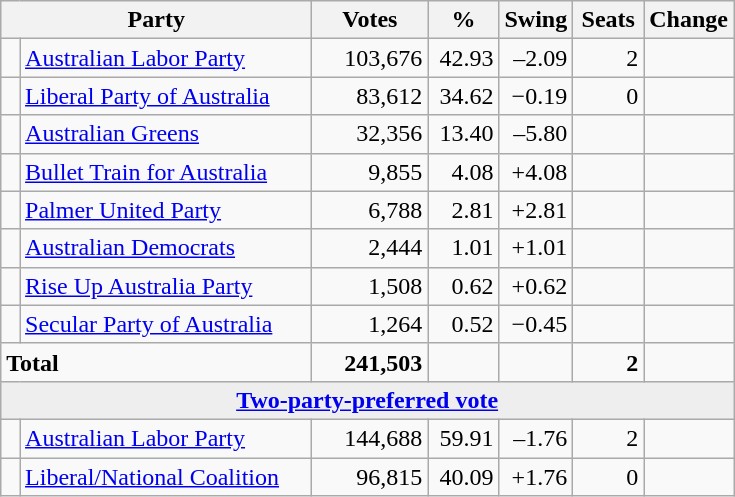<table class="wikitable">
<tr>
<th style="width:200px" colspan=2><strong>Party</strong></th>
<th style="width:70px; text-align:center;"><strong>Votes</strong></th>
<th style="width:40px; text-align:center;"><strong>%</strong></th>
<th style="width:40px; text-align:center;"><strong>Swing</strong></th>
<th style="width:40px; text-align:center;"><strong>Seats</strong></th>
<th style="width:40px; text-align:center;"><strong>Change</strong></th>
</tr>
<tr>
<td> </td>
<td><a href='#'>Australian Labor Party</a></td>
<td align=right>103,676</td>
<td align=right>42.93</td>
<td align=right>–2.09</td>
<td align=right>2</td>
<td align=right></td>
</tr>
<tr>
<td> </td>
<td><a href='#'>Liberal Party of Australia</a></td>
<td align=right>83,612</td>
<td align=right>34.62</td>
<td align=right>−0.19</td>
<td align=right>0</td>
<td align=right></td>
</tr>
<tr>
<td> </td>
<td><a href='#'>Australian Greens</a></td>
<td align=right>32,356</td>
<td align=right>13.40</td>
<td align=right>–5.80</td>
<td align=right></td>
<td align=right></td>
</tr>
<tr>
<td> </td>
<td><a href='#'>Bullet Train for Australia</a></td>
<td align=right>9,855</td>
<td align=right>4.08</td>
<td align=right>+4.08</td>
<td align=right></td>
<td align=right></td>
</tr>
<tr>
<td> </td>
<td><a href='#'>Palmer United Party</a></td>
<td align=right>6,788</td>
<td align=right>2.81</td>
<td align=right>+2.81</td>
<td align=right></td>
<td align=right></td>
</tr>
<tr>
<td> </td>
<td><a href='#'>Australian Democrats</a></td>
<td align=right>2,444</td>
<td align=right>1.01</td>
<td align=right>+1.01</td>
<td align=right></td>
<td align=right></td>
</tr>
<tr>
<td> </td>
<td><a href='#'>Rise Up Australia Party</a></td>
<td align=right>1,508</td>
<td align=right>0.62</td>
<td align=right>+0.62</td>
<td align=right></td>
<td align=right></td>
</tr>
<tr>
<td> </td>
<td><a href='#'>Secular Party of Australia</a></td>
<td align=right>1,264</td>
<td align=right>0.52</td>
<td align=right>−0.45</td>
<td align=right></td>
<td align=right></td>
</tr>
<tr>
<td colspan="2"><strong>Total</strong></td>
<td align="right"><strong>241,503</strong></td>
<td align="right"></td>
<td align="right"></td>
<td align=right><strong>2</strong></td>
<td align=right></td>
</tr>
<tr>
<td colspan="7" style="text-align:center; background:#eee;"><strong><a href='#'>Two-party-preferred vote</a></strong></td>
</tr>
<tr>
<td> </td>
<td><a href='#'>Australian Labor Party</a></td>
<td align=right>144,688</td>
<td align=right>59.91</td>
<td align=right>–1.76</td>
<td align=right>2</td>
<td align=right></td>
</tr>
<tr>
<td> </td>
<td><a href='#'>Liberal/National Coalition</a></td>
<td align=right>96,815</td>
<td align=right>40.09</td>
<td align=right>+1.76</td>
<td align=right>0</td>
<td align=right></td>
</tr>
</table>
